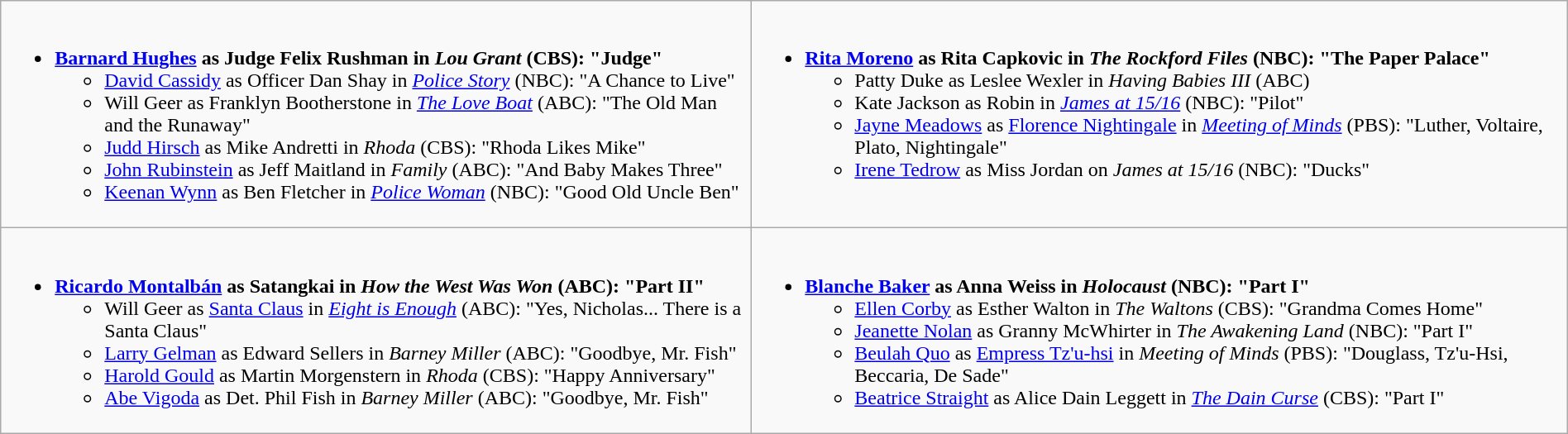<table class="wikitable" width="100%">
<tr>
<td style="vertical-align:top;"><br><ul><li><strong><a href='#'>Barnard Hughes</a> as Judge Felix Rushman in <em>Lou Grant</em> (CBS): "Judge"</strong><ul><li><a href='#'>David Cassidy</a> as Officer Dan Shay in <em><a href='#'>Police Story</a></em> (NBC): "A Chance to Live"</li><li>Will Geer as Franklyn Bootherstone in <em><a href='#'>The Love Boat</a></em> (ABC): "The Old Man and the Runaway"</li><li><a href='#'>Judd Hirsch</a> as Mike Andretti in <em>Rhoda</em> (CBS): "Rhoda Likes Mike"</li><li><a href='#'>John Rubinstein</a> as Jeff Maitland in <em>Family</em> (ABC): "And Baby Makes Three"</li><li><a href='#'>Keenan Wynn</a> as Ben Fletcher in <em><a href='#'>Police Woman</a></em> (NBC): "Good Old Uncle Ben"</li></ul></li></ul></td>
<td style="vertical-align:top;"><br><ul><li><strong><a href='#'>Rita Moreno</a> as Rita Capkovic in <em>The Rockford Files</em> (NBC): "The Paper Palace"</strong><ul><li>Patty Duke as Leslee Wexler in <em>Having Babies III</em> (ABC)</li><li>Kate Jackson as Robin in <em><a href='#'>James at 15/16</a></em> (NBC): "Pilot"</li><li><a href='#'>Jayne Meadows</a> as <a href='#'>Florence Nightingale</a> in <em><a href='#'>Meeting of Minds</a></em> (PBS): "Luther, Voltaire, Plato, Nightingale"</li><li><a href='#'>Irene Tedrow</a> as Miss Jordan on <em>James at 15/16</em> (NBC): "Ducks"</li></ul></li></ul></td>
</tr>
<tr>
<td style="vertical-align:top;"><br><ul><li><strong><a href='#'>Ricardo Montalbán</a> as Satangkai in <em>How the West Was Won</em> (ABC): "Part II"</strong><ul><li>Will Geer as <a href='#'>Santa Claus</a> in <em><a href='#'>Eight is Enough</a></em> (ABC): "Yes, Nicholas... There is a Santa Claus"</li><li><a href='#'>Larry Gelman</a> as Edward Sellers in <em>Barney Miller</em> (ABC): "Goodbye, Mr. Fish"</li><li><a href='#'>Harold Gould</a> as Martin Morgenstern in <em>Rhoda</em> (CBS): "Happy Anniversary"</li><li><a href='#'>Abe Vigoda</a> as Det. Phil Fish in <em>Barney Miller</em> (ABC): "Goodbye, Mr. Fish"</li></ul></li></ul></td>
<td style="vertical-align:top;"><br><ul><li><strong><a href='#'>Blanche Baker</a> as Anna Weiss in <em>Holocaust</em> (NBC): "Part I"</strong><ul><li><a href='#'>Ellen Corby</a> as Esther Walton in <em>The Waltons</em> (CBS): "Grandma Comes Home"</li><li><a href='#'>Jeanette Nolan</a> as Granny McWhirter in <em>The Awakening Land</em> (NBC): "Part I"</li><li><a href='#'>Beulah Quo</a> as <a href='#'>Empress Tz'u-hsi</a> in <em>Meeting of Minds</em> (PBS): "Douglass, Tz'u-Hsi, Beccaria, De Sade"</li><li><a href='#'>Beatrice Straight</a> as Alice Dain Leggett in <em><a href='#'>The Dain Curse</a></em> (CBS): "Part I"</li></ul></li></ul></td>
</tr>
</table>
